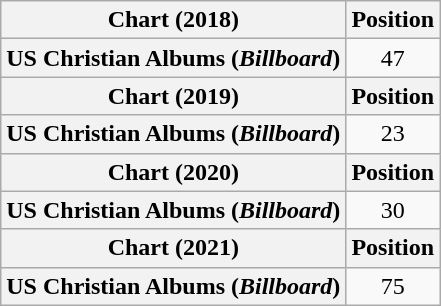<table class="wikitable plainrowheaders" style="text-align:center">
<tr>
<th scope="col">Chart (2018)</th>
<th scope="col">Position</th>
</tr>
<tr>
<th scope="row">US Christian Albums (<em>Billboard</em>)</th>
<td>47</td>
</tr>
<tr>
<th scope="col">Chart (2019)</th>
<th scope="col">Position</th>
</tr>
<tr>
<th scope="row">US Christian Albums (<em>Billboard</em>)</th>
<td>23</td>
</tr>
<tr>
<th scope="col">Chart (2020)</th>
<th scope="col">Position</th>
</tr>
<tr>
<th scope="row">US Christian Albums (<em>Billboard</em>)</th>
<td>30</td>
</tr>
<tr>
<th scope="col">Chart (2021)</th>
<th scope="col">Position</th>
</tr>
<tr>
<th scope="row">US Christian Albums (<em>Billboard</em>)</th>
<td>75</td>
</tr>
</table>
